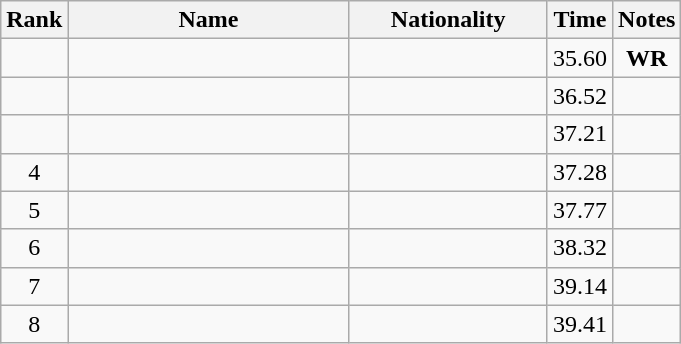<table class="wikitable sortable" style="text-align:center">
<tr>
<th>Rank</th>
<th style="width:180px">Name</th>
<th style="width:125px">Nationality</th>
<th>Time</th>
<th>Notes</th>
</tr>
<tr>
<td></td>
<td style="text-align:left;"></td>
<td style="text-align:left;"></td>
<td>35.60</td>
<td><strong>WR</strong></td>
</tr>
<tr>
<td></td>
<td style="text-align:left;"></td>
<td style="text-align:left;"></td>
<td>36.52</td>
<td></td>
</tr>
<tr>
<td></td>
<td style="text-align:left;"></td>
<td style="text-align:left;"></td>
<td>37.21</td>
<td></td>
</tr>
<tr>
<td>4</td>
<td style="text-align:left;"></td>
<td style="text-align:left;"></td>
<td>37.28</td>
<td></td>
</tr>
<tr>
<td>5</td>
<td style="text-align:left;"></td>
<td style="text-align:left;"></td>
<td>37.77</td>
<td></td>
</tr>
<tr>
<td>6</td>
<td style="text-align:left;"></td>
<td style="text-align:left;"></td>
<td>38.32</td>
<td></td>
</tr>
<tr>
<td>7</td>
<td style="text-align:left;"></td>
<td style="text-align:left;"></td>
<td>39.14</td>
<td></td>
</tr>
<tr>
<td>8</td>
<td style="text-align:left;"></td>
<td style="text-align:left;"></td>
<td>39.41</td>
<td></td>
</tr>
</table>
